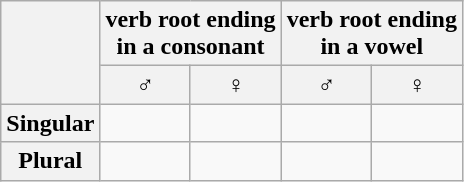<table class="wikitable">
<tr>
<th rowspan="2"></th>
<th colspan="2">verb root ending<br>in a consonant</th>
<th colspan="2">verb root ending<br>in a vowel</th>
</tr>
<tr>
<th>♂</th>
<th>♀</th>
<th>♂</th>
<th>♀</th>
</tr>
<tr>
<th>Singular</th>
<td>  </td>
<td>  </td>
<td>  </td>
<td>  </td>
</tr>
<tr>
<th>Plural</th>
<td>  </td>
<td>  </td>
<td>  </td>
<td>  </td>
</tr>
</table>
